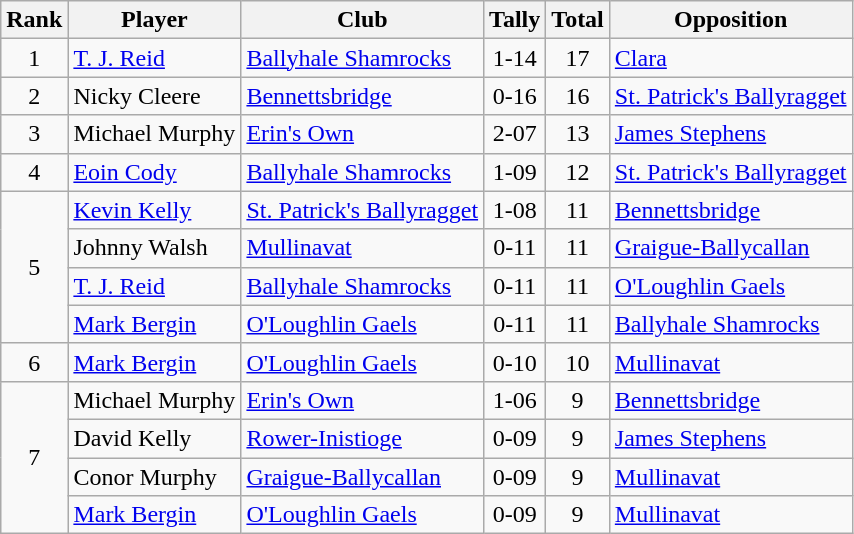<table class="wikitable">
<tr>
<th>Rank</th>
<th>Player</th>
<th>Club</th>
<th>Tally</th>
<th>Total</th>
<th>Opposition</th>
</tr>
<tr>
<td rowspan="1" style="text-align:center;">1</td>
<td><a href='#'>T. J. Reid</a></td>
<td><a href='#'>Ballyhale Shamrocks</a></td>
<td align=center>1-14</td>
<td align=center>17</td>
<td><a href='#'>Clara</a></td>
</tr>
<tr>
<td rowspan="1" style="text-align:center;">2</td>
<td>Nicky Cleere</td>
<td><a href='#'>Bennettsbridge</a></td>
<td align=center>0-16</td>
<td align=center>16</td>
<td><a href='#'>St. Patrick's Ballyragget</a></td>
</tr>
<tr>
<td rowspan="1" style="text-align:center;">3</td>
<td>Michael Murphy</td>
<td><a href='#'>Erin's Own</a></td>
<td align=center>2-07</td>
<td align=center>13</td>
<td><a href='#'>James Stephens</a></td>
</tr>
<tr>
<td rowspan="1" style="text-align:center;">4</td>
<td><a href='#'>Eoin Cody</a></td>
<td><a href='#'>Ballyhale Shamrocks</a></td>
<td align=center>1-09</td>
<td align=center>12</td>
<td><a href='#'>St. Patrick's Ballyragget</a></td>
</tr>
<tr>
<td rowspan="4" style="text-align:center;">5</td>
<td><a href='#'>Kevin Kelly</a></td>
<td><a href='#'>St. Patrick's Ballyragget</a></td>
<td align=center>1-08</td>
<td align=center>11</td>
<td><a href='#'>Bennettsbridge</a></td>
</tr>
<tr>
<td>Johnny Walsh</td>
<td><a href='#'>Mullinavat</a></td>
<td align=center>0-11</td>
<td align=center>11</td>
<td><a href='#'>Graigue-Ballycallan</a></td>
</tr>
<tr>
<td><a href='#'>T. J. Reid</a></td>
<td><a href='#'>Ballyhale Shamrocks</a></td>
<td align=center>0-11</td>
<td align=center>11</td>
<td><a href='#'>O'Loughlin Gaels</a></td>
</tr>
<tr>
<td><a href='#'>Mark Bergin</a></td>
<td><a href='#'>O'Loughlin Gaels</a></td>
<td align=center>0-11</td>
<td align=center>11</td>
<td><a href='#'>Ballyhale Shamrocks</a></td>
</tr>
<tr>
<td rowspan="1" style="text-align:center;">6</td>
<td><a href='#'>Mark Bergin</a></td>
<td><a href='#'>O'Loughlin Gaels</a></td>
<td align=center>0-10</td>
<td align=center>10</td>
<td><a href='#'>Mullinavat</a></td>
</tr>
<tr>
<td rowspan="4" style="text-align:center;">7</td>
<td>Michael Murphy</td>
<td><a href='#'>Erin's Own</a></td>
<td align=center>1-06</td>
<td align=center>9</td>
<td><a href='#'>Bennettsbridge</a></td>
</tr>
<tr>
<td>David Kelly</td>
<td><a href='#'>Rower-Inistioge</a></td>
<td align=center>0-09</td>
<td align=center>9</td>
<td><a href='#'>James Stephens</a></td>
</tr>
<tr>
<td>Conor Murphy</td>
<td><a href='#'>Graigue-Ballycallan</a></td>
<td align=center>0-09</td>
<td align=center>9</td>
<td><a href='#'>Mullinavat</a></td>
</tr>
<tr>
<td><a href='#'>Mark Bergin</a></td>
<td><a href='#'>O'Loughlin Gaels</a></td>
<td align=center>0-09</td>
<td align=center>9</td>
<td><a href='#'>Mullinavat</a></td>
</tr>
</table>
